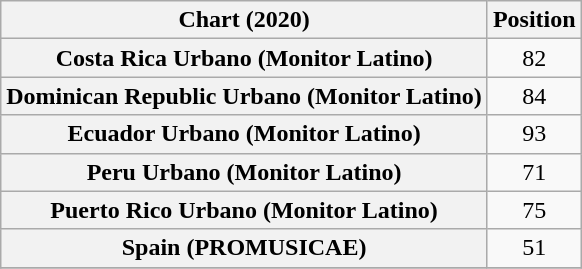<table class="wikitable sortable plainrowheaders" style="text-align:center">
<tr>
<th scope="col">Chart (2020)</th>
<th scope="col">Position</th>
</tr>
<tr>
<th scope="row">Costa Rica Urbano (Monitor Latino)</th>
<td>82</td>
</tr>
<tr>
<th scope="row">Dominican Republic Urbano (Monitor Latino)</th>
<td>84</td>
</tr>
<tr>
<th scope="row">Ecuador Urbano (Monitor Latino)</th>
<td>93</td>
</tr>
<tr>
<th scope="row">Peru Urbano (Monitor Latino)</th>
<td>71</td>
</tr>
<tr>
<th scope="row">Puerto Rico Urbano (Monitor Latino)</th>
<td>75</td>
</tr>
<tr>
<th scope="row">Spain (PROMUSICAE)</th>
<td>51</td>
</tr>
<tr>
</tr>
</table>
